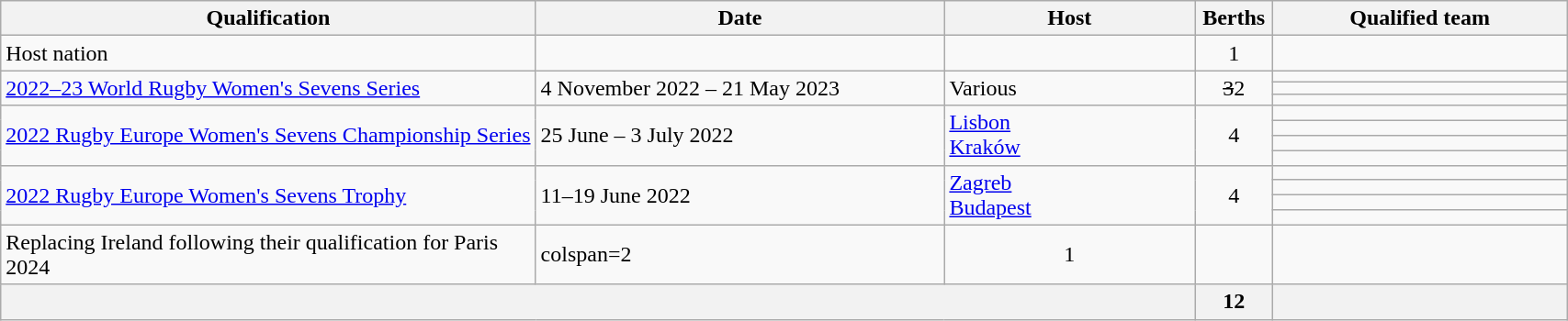<table class="wikitable" width=90%>
<tr>
<th width=30%>Qualification</th>
<th width=28%>Date</th>
<th width=17%>Host</th>
<th width=5%>Berths</th>
<th width=40%>Qualified team</th>
</tr>
<tr>
<td>Host nation</td>
<td></td>
<td></td>
<td align=center>1</td>
<td></td>
</tr>
<tr>
<td rowspan="3"><a href='#'>2022–23 World Rugby Women's Sevens Series</a></td>
<td rowspan="3">4 November 2022 – 21 May 2023</td>
<td rowspan="3">Various</td>
<td rowspan=3 align=center><s>3</s>2</td>
<td></td>
</tr>
<tr>
<td><s></s></td>
</tr>
<tr>
<td></td>
</tr>
<tr>
<td rowspan="4" nowrap><a href='#'>2022 Rugby Europe Women's Sevens Championship Series</a></td>
<td rowspan="4">25 June – 3 July 2022</td>
<td rowspan="4"> <a href='#'>Lisbon</a><br> <a href='#'>Kraków</a></td>
<td rowspan=4 align=center>4</td>
<td></td>
</tr>
<tr>
<td></td>
</tr>
<tr>
<td></td>
</tr>
<tr>
<td></td>
</tr>
<tr>
<td rowspan="4"><a href='#'>2022 Rugby Europe Women's Sevens Trophy</a></td>
<td rowspan="4">11–19 June 2022</td>
<td rowspan="4"> <a href='#'>Zagreb</a><br> <a href='#'>Budapest</a></td>
<td rowspan=4 align=center>4</td>
<td></td>
</tr>
<tr>
<td></td>
</tr>
<tr>
<td></td>
</tr>
<tr>
<td></td>
</tr>
<tr>
<td>Replacing Ireland following their qualification for Paris 2024</td>
<td>colspan=2 </td>
<td align=center>1</td>
<td></td>
</tr>
<tr>
<th colspan="3"></th>
<th>12</th>
<th></th>
</tr>
</table>
